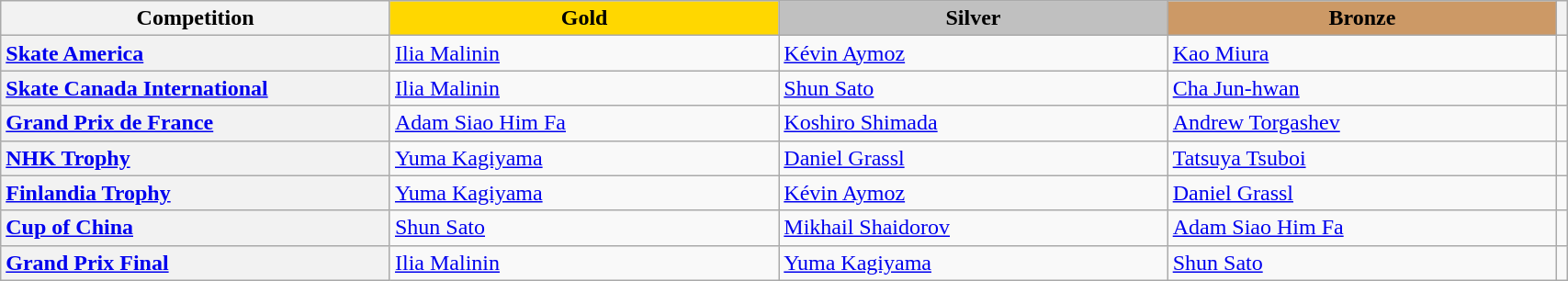<table class="wikitable unsortable" style="text-align:left; width:90%">
<tr>
<th scope="col" style="text-align:center; width:25%">Competition</th>
<td scope="col" style="text-align:center; width:25%; background:gold"><strong>Gold</strong></td>
<td scope="col" style="text-align:center; width:25%; background:silver"><strong>Silver</strong></td>
<td scope="col" style="text-align:center; width:25%; background:#c96"><strong>Bronze</strong></td>
<th scope="col" style="text-align:center"></th>
</tr>
<tr>
<th scope="row" style="text-align:left"> <a href='#'>Skate America</a></th>
<td> <a href='#'>Ilia Malinin</a></td>
<td> <a href='#'>Kévin Aymoz</a></td>
<td> <a href='#'>Kao Miura</a></td>
<td></td>
</tr>
<tr>
<th scope="row" style="text-align:left"> <a href='#'>Skate Canada International</a></th>
<td> <a href='#'>Ilia Malinin</a></td>
<td> <a href='#'>Shun Sato</a></td>
<td> <a href='#'>Cha Jun-hwan</a></td>
<td></td>
</tr>
<tr>
<th scope="row" style="text-align:left"> <a href='#'>Grand Prix de France</a></th>
<td> <a href='#'>Adam Siao Him Fa</a></td>
<td> <a href='#'>Koshiro Shimada</a></td>
<td> <a href='#'>Andrew Torgashev</a></td>
<td></td>
</tr>
<tr>
<th scope="row" style="text-align:left"> <a href='#'>NHK Trophy</a></th>
<td> <a href='#'>Yuma Kagiyama</a></td>
<td> <a href='#'>Daniel Grassl</a></td>
<td> <a href='#'>Tatsuya Tsuboi</a></td>
<td></td>
</tr>
<tr>
<th scope="row" style="text-align:left"> <a href='#'>Finlandia Trophy</a></th>
<td> <a href='#'>Yuma Kagiyama</a></td>
<td> <a href='#'>Kévin Aymoz</a></td>
<td> <a href='#'>Daniel Grassl</a></td>
<td></td>
</tr>
<tr>
<th scope="row" style="text-align:left"> <a href='#'>Cup of China</a></th>
<td> <a href='#'>Shun Sato</a></td>
<td> <a href='#'>Mikhail Shaidorov</a></td>
<td> <a href='#'>Adam Siao Him Fa</a></td>
<td></td>
</tr>
<tr>
<th scope="row" style="text-align:left"> <a href='#'>Grand Prix Final</a></th>
<td> <a href='#'>Ilia Malinin</a></td>
<td> <a href='#'>Yuma Kagiyama</a></td>
<td> <a href='#'>Shun Sato</a></td>
<td></td>
</tr>
</table>
